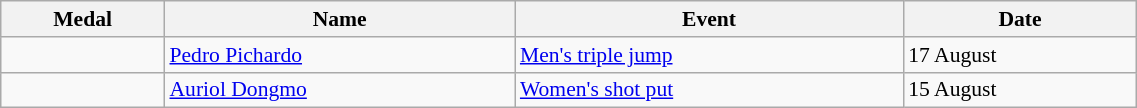<table class="wikitable" style="font-size:90%" width=60%>
<tr>
<th>Medal</th>
<th>Name</th>
<th>Event</th>
<th>Date</th>
</tr>
<tr>
<td></td>
<td><a href='#'>Pedro Pichardo</a></td>
<td><a href='#'>Men's triple jump</a></td>
<td>17 August</td>
</tr>
<tr>
<td></td>
<td><a href='#'>Auriol Dongmo</a></td>
<td><a href='#'>Women's shot put</a></td>
<td>15 August</td>
</tr>
</table>
